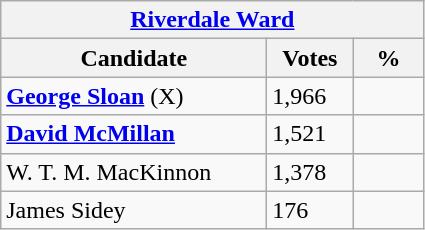<table class="wikitable">
<tr>
<th colspan="3"><a href='#'>Riverdale Ward</a></th>
</tr>
<tr>
<th style="width: 170px">Candidate</th>
<th style="width: 50px">Votes</th>
<th style="width: 40px">%</th>
</tr>
<tr>
<td><strong><a href='#'>George Sloan</a></strong> (X)</td>
<td>1,966</td>
<td></td>
</tr>
<tr>
<td><strong><a href='#'>David McMillan</a></strong></td>
<td>1,521</td>
<td></td>
</tr>
<tr>
<td>W. T. M. MacKinnon</td>
<td>1,378</td>
<td></td>
</tr>
<tr>
<td>James Sidey</td>
<td>176</td>
<td></td>
</tr>
</table>
